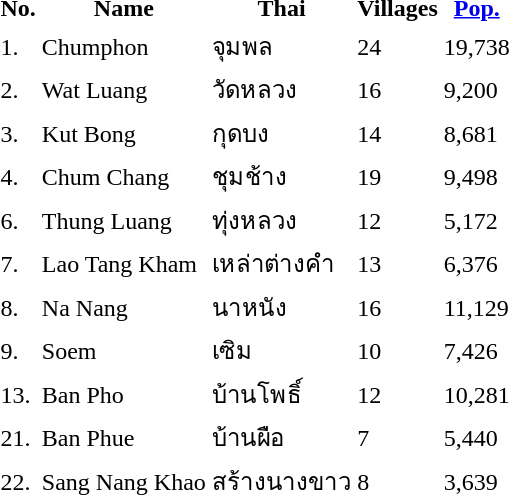<table>
<tr>
<th>No.</th>
<th>Name</th>
<th>Thai</th>
<th>Villages</th>
<th><a href='#'>Pop.</a></th>
</tr>
<tr>
<td>1.</td>
<td>Chumphon</td>
<td>จุมพล</td>
<td>24</td>
<td>19,738</td>
</tr>
<tr>
<td>2.</td>
<td>Wat Luang</td>
<td>วัดหลวง</td>
<td>16</td>
<td>9,200</td>
</tr>
<tr>
<td>3.</td>
<td>Kut Bong</td>
<td>กุดบง</td>
<td>14</td>
<td>8,681</td>
</tr>
<tr>
<td>4.</td>
<td>Chum Chang</td>
<td>ชุมช้าง</td>
<td>19</td>
<td>9,498</td>
</tr>
<tr>
<td>6.</td>
<td>Thung Luang</td>
<td>ทุ่งหลวง</td>
<td>12</td>
<td>5,172</td>
</tr>
<tr>
<td>7.</td>
<td>Lao Tang Kham</td>
<td>เหล่าต่างคำ</td>
<td>13</td>
<td>6,376</td>
</tr>
<tr>
<td>8.</td>
<td>Na Nang</td>
<td>นาหนัง</td>
<td>16</td>
<td>11,129</td>
</tr>
<tr>
<td>9.</td>
<td>Soem</td>
<td>เซิม</td>
<td>10</td>
<td>7,426</td>
</tr>
<tr>
<td>13.</td>
<td>Ban Pho</td>
<td>บ้านโพธิ์</td>
<td>12</td>
<td>10,281</td>
</tr>
<tr>
<td>21.</td>
<td>Ban Phue</td>
<td>บ้านผือ</td>
<td>7</td>
<td>5,440</td>
</tr>
<tr>
<td>22.</td>
<td>Sang Nang Khao</td>
<td>สร้างนางขาว</td>
<td>8</td>
<td>3,639</td>
</tr>
</table>
